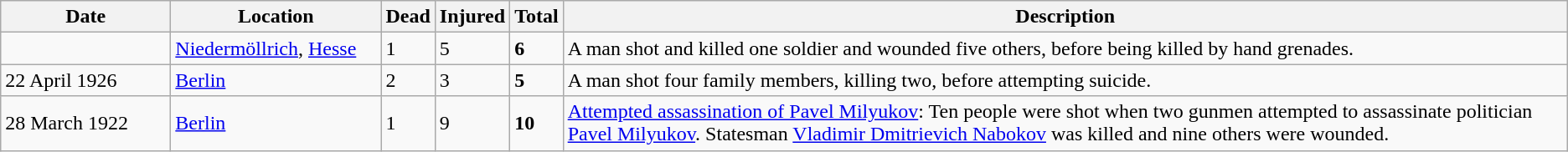<table class="wikitable sortable">
<tr>
<th scope="col" style="width: 8rem;">Date</th>
<th scope="col" style="width: 10rem;">Location</th>
<th data-sort-type=number>Dead</th>
<th data-sort-type=number>Injured</th>
<th data-sort-type=number>Total</th>
<th class=unsortable>Description</th>
</tr>
<tr>
<td></td>
<td><a href='#'>Niedermöllrich</a>, <a href='#'>Hesse</a></td>
<td>1</td>
<td>5</td>
<td><strong>6</strong></td>
<td>A man shot and killed one soldier and wounded five others, before being killed by hand grenades.</td>
</tr>
<tr>
<td>22 April 1926</td>
<td><a href='#'>Berlin</a></td>
<td>2</td>
<td>3</td>
<td><strong>5</strong></td>
<td>A man shot four family members, killing two, before attempting suicide.</td>
</tr>
<tr>
<td>28 March 1922</td>
<td><a href='#'>Berlin</a></td>
<td>1</td>
<td>9</td>
<td><strong>10</strong></td>
<td><a href='#'>Attempted assassination of Pavel Milyukov</a>: Ten people were shot when two gunmen attempted to assassinate politician <a href='#'>Pavel Milyukov</a>. Statesman <a href='#'>Vladimir Dmitrievich Nabokov</a> was killed and nine others were wounded.</td>
</tr>
</table>
